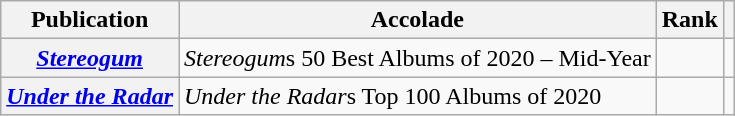<table class="wikitable sortable plainrowheaders">
<tr>
<th scope="col">Publication</th>
<th scope="col">Accolade</th>
<th scope="col">Rank</th>
<th scope="col" class="unsortable"></th>
</tr>
<tr>
<th scope="row"><em><a href='#'>Stereogum</a></em></th>
<td><em>Stereogum</em>s 50 Best Albums of 2020 – Mid-Year</td>
<td></td>
<td></td>
</tr>
<tr>
<th scope="row"><em><a href='#'>Under the Radar</a></em></th>
<td><em>Under the Radar</em>s Top 100 Albums of 2020</td>
<td></td>
<td></td>
</tr>
</table>
